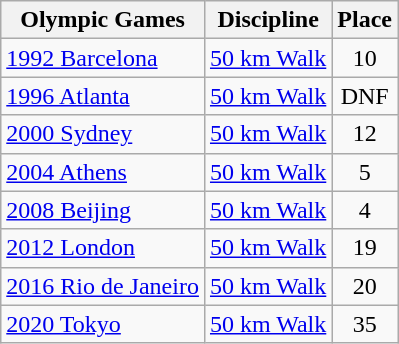<table class="wikitable">
<tr>
<th>Olympic Games</th>
<th>Discipline</th>
<th>Place</th>
</tr>
<tr>
<td> <a href='#'>1992 Barcelona</a></td>
<td align=center><a href='#'>50 km Walk</a></td>
<td align=center>10</td>
</tr>
<tr>
<td> <a href='#'>1996 Atlanta</a></td>
<td align=center><a href='#'>50 km Walk</a></td>
<td align=center>DNF</td>
</tr>
<tr>
<td> <a href='#'>2000 Sydney</a></td>
<td align=center><a href='#'>50 km Walk</a></td>
<td align=center>12</td>
</tr>
<tr>
<td> <a href='#'>2004 Athens</a></td>
<td align=center><a href='#'>50 km Walk</a></td>
<td align=center>5</td>
</tr>
<tr>
<td> <a href='#'>2008 Beijing</a></td>
<td align=center><a href='#'>50 km Walk</a></td>
<td align=center>4</td>
</tr>
<tr>
<td> <a href='#'>2012 London</a></td>
<td align=center><a href='#'>50 km Walk</a></td>
<td align=center>19</td>
</tr>
<tr>
<td> <a href='#'>2016 Rio de Janeiro</a></td>
<td align=center><a href='#'>50 km Walk</a></td>
<td align=center>20</td>
</tr>
<tr>
<td> <a href='#'>2020 Tokyo</a></td>
<td align=center><a href='#'>50 km Walk</a></td>
<td align=center>35</td>
</tr>
</table>
